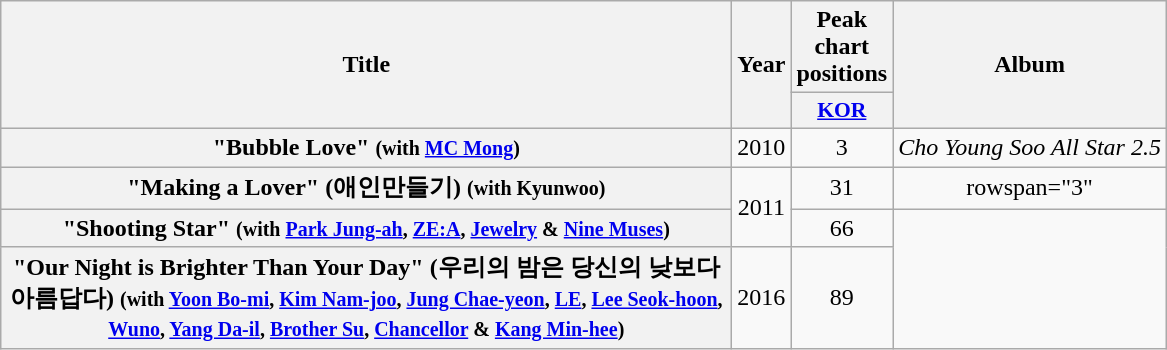<table class="wikitable plainrowheaders" style="text-align:center">
<tr>
<th rowspan="2" scope="col" style="width:30em;">Title</th>
<th rowspan="2" scope="col">Year</th>
<th colspan="1" scope="col">Peak chart positions</th>
<th rowspan="2" scope="col">Album</th>
</tr>
<tr>
<th style="width:3em;font-size:90%"><a href='#'>KOR</a><br></th>
</tr>
<tr>
<th scope="row">"Bubble Love" <small>(with <a href='#'>MC Mong</a>)</small></th>
<td>2010</td>
<td>3</td>
<td><em>Cho Young Soo All Star 2.5</em></td>
</tr>
<tr>
<th scope="row">"Making a Lover" (애인만들기) <small>(with Kyunwoo)</small></th>
<td rowspan="2">2011</td>
<td>31</td>
<td>rowspan="3" </td>
</tr>
<tr>
<th scope="row">"Shooting Star" <small>(with <a href='#'>Park Jung-ah</a>, <a href='#'>ZE:A</a>, <a href='#'>Jewelry</a> & <a href='#'>Nine Muses</a>)</small></th>
<td>66</td>
</tr>
<tr>
<th scope="row">"Our Night is Brighter Than Your Day" (우리의 밤은 당신의 낮보다 아름답다) <small>(with <a href='#'>Yoon Bo-mi</a>, <a href='#'>Kim Nam-joo</a>, <a href='#'>Jung Chae-yeon</a>, <a href='#'>LE</a>, <a href='#'>Lee Seok-hoon</a>, <a href='#'>Wuno</a>, <a href='#'>Yang Da-il</a>, <a href='#'>Brother Su</a>, <a href='#'>Chancellor</a> & <a href='#'>Kang Min-hee</a>)</small></th>
<td>2016</td>
<td>89</td>
</tr>
</table>
